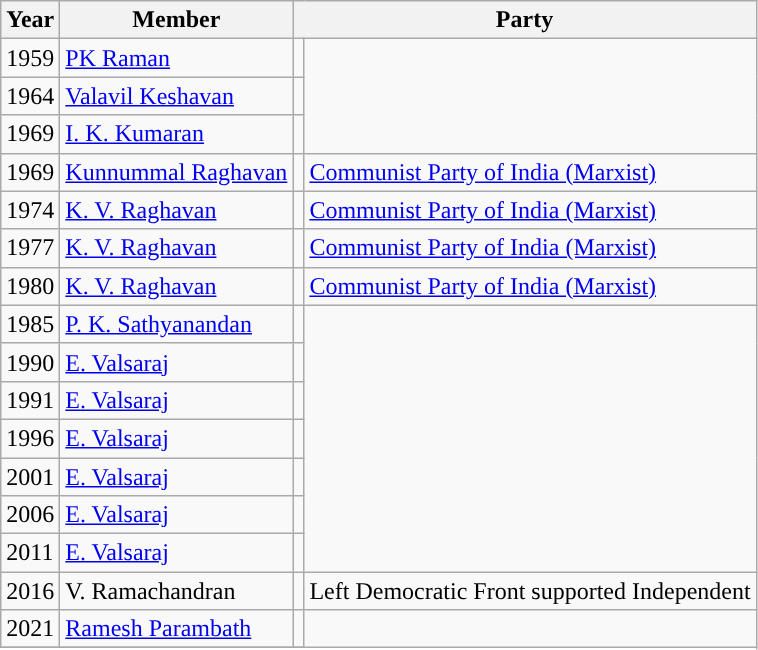<table class="wikitable">
<tr>
<th>Year</th>
<th>Member</th>
<th colspan="2">Party</th>
</tr>
<tr>
<td>1959</td>
<td><a href='#'>PK Raman</a></td>
<td></td>
</tr>
<tr>
<td>1964</td>
<td><a href='#'>Valavil Keshavan</a></td>
<td></td>
</tr>
<tr>
<td>1969</td>
<td><a href='#'>I. K. Kumaran</a></td>
<td></td>
</tr>
<tr>
<td>1969</td>
<td><a href='#'>Kunnummal Raghavan</a></td>
<td style="background-color: "></td>
<td><a href='#'>Communist Party of India (Marxist)</a></td>
</tr>
<tr>
<td>1974</td>
<td><a href='#'>K. V. Raghavan</a></td>
<td style="background-color: "></td>
<td><a href='#'>Communist Party of India (Marxist)</a></td>
</tr>
<tr>
<td>1977</td>
<td><a href='#'>K. V. Raghavan</a></td>
<td style="background-color: "></td>
<td><a href='#'>Communist Party of India (Marxist)</a></td>
</tr>
<tr>
<td>1980</td>
<td><a href='#'>K. V. Raghavan</a></td>
<td style="background-color: "></td>
<td><a href='#'>Communist Party of India (Marxist)</a></td>
</tr>
<tr>
<td>1985</td>
<td><a href='#'>P. K. Sathyanandan</a></td>
<td></td>
</tr>
<tr>
<td>1990</td>
<td><a href='#'>E. Valsaraj</a></td>
<td></td>
</tr>
<tr>
<td>1991</td>
<td><a href='#'>E. Valsaraj</a></td>
<td></td>
</tr>
<tr>
<td>1996</td>
<td><a href='#'>E. Valsaraj</a></td>
<td></td>
</tr>
<tr>
<td>2001</td>
<td><a href='#'>E. Valsaraj</a></td>
<td></td>
</tr>
<tr>
<td>2006</td>
<td><a href='#'>E. Valsaraj</a></td>
<td></td>
</tr>
<tr>
<td>2011</td>
<td><a href='#'>E. Valsaraj</a></td>
<td></td>
</tr>
<tr>
<td>2016</td>
<td>V. Ramachandran</td>
<td Bgcolor=></td>
<td align="left">Left Democratic Front supported Independent</td>
</tr>
<tr>
<td>2021</td>
<td><a href='#'>Ramesh Parambath</a></td>
<td></td>
</tr>
<tr>
</tr>
</table>
